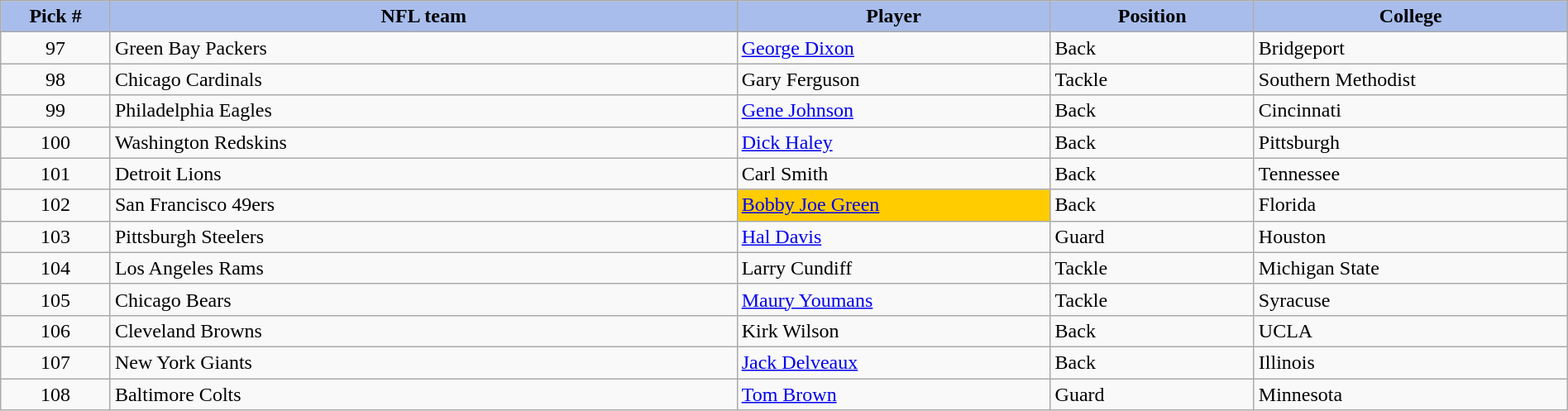<table class="wikitable sortable sortable" style="width: 100%">
<tr>
<th style="background:#A8BDEC;" width=7%>Pick #</th>
<th width=40% style="background:#A8BDEC;">NFL team</th>
<th width=20% style="background:#A8BDEC;">Player</th>
<th width=13% style="background:#A8BDEC;">Position</th>
<th style="background:#A8BDEC;">College</th>
</tr>
<tr>
<td align=center>97</td>
<td>Green Bay Packers</td>
<td><a href='#'>George Dixon</a></td>
<td>Back</td>
<td>Bridgeport</td>
</tr>
<tr>
<td align=center>98</td>
<td>Chicago Cardinals</td>
<td>Gary Ferguson</td>
<td>Tackle</td>
<td>Southern Methodist</td>
</tr>
<tr>
<td align=center>99</td>
<td>Philadelphia Eagles</td>
<td><a href='#'>Gene Johnson</a></td>
<td>Back</td>
<td>Cincinnati</td>
</tr>
<tr>
<td align=center>100</td>
<td>Washington Redskins</td>
<td><a href='#'>Dick Haley</a></td>
<td>Back</td>
<td>Pittsburgh</td>
</tr>
<tr>
<td align=center>101</td>
<td>Detroit Lions</td>
<td>Carl Smith</td>
<td>Back</td>
<td>Tennessee</td>
</tr>
<tr>
<td align=center>102</td>
<td>San Francisco 49ers</td>
<td bgcolor="#FFCC00"><a href='#'>Bobby Joe Green</a></td>
<td>Back</td>
<td>Florida</td>
</tr>
<tr>
<td align=center>103</td>
<td>Pittsburgh Steelers</td>
<td><a href='#'>Hal Davis</a></td>
<td>Guard</td>
<td>Houston</td>
</tr>
<tr>
<td align=center>104</td>
<td>Los Angeles Rams</td>
<td>Larry Cundiff</td>
<td>Tackle</td>
<td>Michigan State</td>
</tr>
<tr>
<td align=center>105</td>
<td>Chicago Bears</td>
<td><a href='#'>Maury Youmans</a></td>
<td>Tackle</td>
<td>Syracuse</td>
</tr>
<tr>
<td align=center>106</td>
<td>Cleveland Browns</td>
<td>Kirk Wilson</td>
<td>Back</td>
<td>UCLA</td>
</tr>
<tr>
<td align=center>107</td>
<td>New York Giants</td>
<td><a href='#'>Jack Delveaux</a></td>
<td>Back</td>
<td>Illinois</td>
</tr>
<tr>
<td align=center>108</td>
<td>Baltimore Colts</td>
<td><a href='#'>Tom Brown</a></td>
<td>Guard</td>
<td>Minnesota</td>
</tr>
</table>
